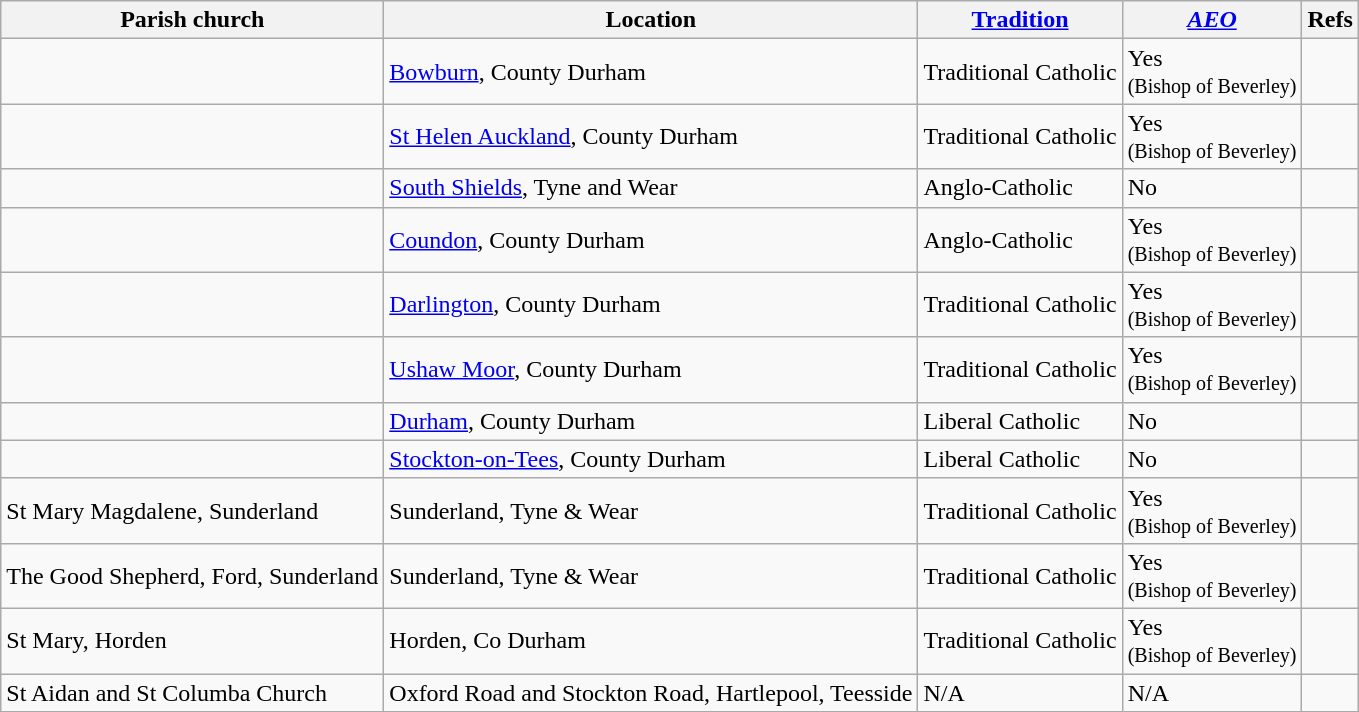<table class="wikitable sortable">
<tr>
<th>Parish church</th>
<th>Location</th>
<th><a href='#'>Tradition</a></th>
<th><em><a href='#'>AEO</a></em></th>
<th>Refs</th>
</tr>
<tr>
<td></td>
<td><a href='#'>Bowburn</a>, County Durham</td>
<td>Traditional Catholic</td>
<td>Yes <br> <small>(Bishop of Beverley)</small></td>
<td></td>
</tr>
<tr>
<td></td>
<td><a href='#'>St Helen Auckland</a>, County Durham</td>
<td>Traditional Catholic</td>
<td>Yes <br> <small>(Bishop of Beverley)</small></td>
<td></td>
</tr>
<tr>
<td></td>
<td><a href='#'>South Shields</a>, Tyne and Wear</td>
<td>Anglo-Catholic</td>
<td>No</td>
<td></td>
</tr>
<tr>
<td></td>
<td><a href='#'>Coundon</a>, County Durham</td>
<td>Anglo-Catholic</td>
<td>Yes <br> <small>(Bishop of Beverley)</small></td>
<td></td>
</tr>
<tr>
<td></td>
<td><a href='#'>Darlington</a>, County Durham</td>
<td>Traditional Catholic</td>
<td>Yes <br> <small>(Bishop of Beverley)</small></td>
<td></td>
</tr>
<tr>
<td></td>
<td><a href='#'>Ushaw Moor</a>, County Durham</td>
<td>Traditional Catholic</td>
<td>Yes <br> <small>(Bishop of Beverley)</small></td>
<td></td>
</tr>
<tr>
<td></td>
<td><a href='#'>Durham</a>, County Durham</td>
<td>Liberal Catholic</td>
<td>No</td>
<td></td>
</tr>
<tr>
<td></td>
<td><a href='#'>Stockton-on-Tees</a>, County Durham</td>
<td>Liberal Catholic</td>
<td>No</td>
<td></td>
</tr>
<tr>
<td>St Mary Magdalene, Sunderland</td>
<td>Sunderland, Tyne & Wear</td>
<td>Traditional Catholic</td>
<td>Yes <br> <small>(Bishop of Beverley)</small></td>
<td></td>
</tr>
<tr>
<td>The Good Shepherd, Ford, Sunderland</td>
<td>Sunderland, Tyne & Wear</td>
<td>Traditional Catholic</td>
<td>Yes <br> <small>(Bishop of Beverley)</small></td>
<td></td>
</tr>
<tr>
<td>St Mary, Horden</td>
<td>Horden, Co Durham</td>
<td>Traditional Catholic</td>
<td>Yes <br> <small>(Bishop of Beverley)</small></td>
<td></td>
</tr>
<tr>
<td>St Aidan and St Columba Church</td>
<td>Oxford Road and Stockton Road, Hartlepool, Teesside</td>
<td>N/A</td>
<td>N/A</td>
<td></td>
</tr>
</table>
